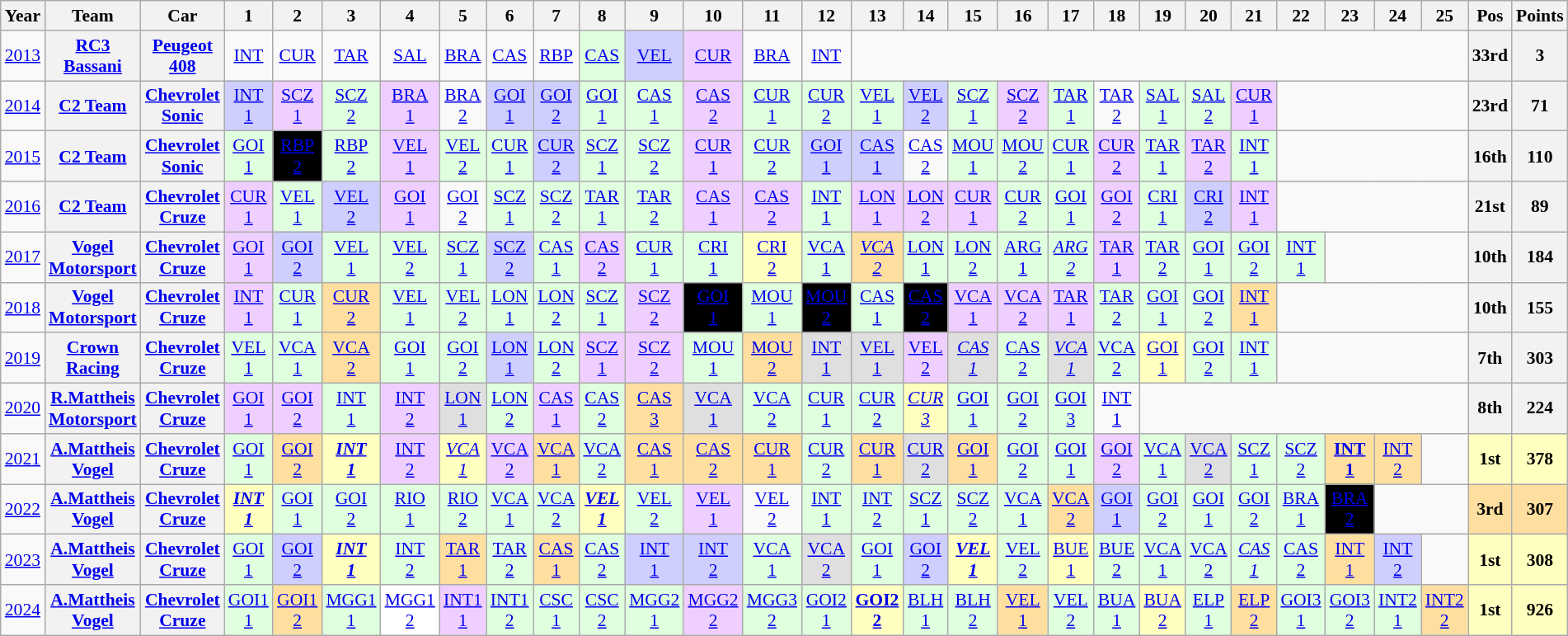<table class="wikitable" border="1" style="text-align:center; font-size:90%;">
<tr>
<th>Year</th>
<th>Team</th>
<th>Car</th>
<th>1</th>
<th>2</th>
<th>3</th>
<th>4</th>
<th>5</th>
<th>6</th>
<th>7</th>
<th>8</th>
<th>9</th>
<th>10</th>
<th>11</th>
<th>12</th>
<th>13</th>
<th>14</th>
<th>15</th>
<th>16</th>
<th>17</th>
<th>18</th>
<th>19</th>
<th>20</th>
<th>21</th>
<th>22</th>
<th>23</th>
<th>24</th>
<th>25</th>
<th>Pos</th>
<th>Points</th>
</tr>
<tr>
<td><a href='#'>2013</a></td>
<th><a href='#'>RC3 Bassani</a></th>
<th><a href='#'>Peugeot 408</a></th>
<td><a href='#'>INT</a></td>
<td><a href='#'>CUR</a></td>
<td><a href='#'>TAR</a></td>
<td><a href='#'>SAL</a></td>
<td><a href='#'>BRA</a></td>
<td><a href='#'>CAS</a></td>
<td><a href='#'>RBP</a></td>
<td style="background:#DFFFDF;"><a href='#'>CAS</a><br></td>
<td style="background:#CFCFFF;"><a href='#'>VEL</a><br></td>
<td style="background:#EFCFFF;"><a href='#'>CUR</a><br></td>
<td><a href='#'>BRA</a></td>
<td><a href='#'>INT</a></td>
<td colspan=13></td>
<th>33rd</th>
<th>3</th>
</tr>
<tr>
<td><a href='#'>2014</a></td>
<th><a href='#'>C2 Team</a></th>
<th><a href='#'>Chevrolet Sonic</a></th>
<td style="background:#CFCFFF;"><a href='#'>INT<br>1</a><br></td>
<td style="background:#EFCFFF;"><a href='#'>SCZ<br>1</a><br></td>
<td style="background:#DFFFDF;"><a href='#'>SCZ<br>2</a><br></td>
<td style="background:#EFCFFF;"><a href='#'>BRA<br>1</a><br></td>
<td><a href='#'>BRA<br>2</a><br></td>
<td style="background:#CFCFFF;"><a href='#'>GOI<br>1</a><br></td>
<td style="background:#CFCFFF;"><a href='#'>GOI<br>2</a><br></td>
<td style="background:#DFFFDF;"><a href='#'>GOI<br>1</a><br></td>
<td style="background:#DFFFDF;"><a href='#'>CAS<br>1</a><br></td>
<td style="background:#EFCFFF;"><a href='#'>CAS<br>2</a><br></td>
<td style="background:#DFFFDF;"><a href='#'>CUR<br>1</a><br></td>
<td style="background:#DFFFDF;"><a href='#'>CUR<br>2</a><br></td>
<td style="background:#DFFFDF;"><a href='#'>VEL<br>1</a><br></td>
<td style="background:#CFCFFF;"><a href='#'>VEL<br>2</a><br></td>
<td style="background:#DFFFDF;"><a href='#'>SCZ<br>1</a><br></td>
<td style="background:#EFCFFF;"><a href='#'>SCZ<br>2</a><br></td>
<td style="background:#DFFFDF;"><a href='#'>TAR<br>1</a><br></td>
<td><a href='#'>TAR<br>2</a><br></td>
<td style="background:#DFFFDF;"><a href='#'>SAL<br>1</a><br></td>
<td style="background:#DFFFDF;"><a href='#'>SAL<br>2</a><br></td>
<td style="background:#EFCFFF;"><a href='#'>CUR<br>1</a><br></td>
<td colspan=4></td>
<th>23rd</th>
<th>71</th>
</tr>
<tr>
<td><a href='#'>2015</a></td>
<th><a href='#'>C2 Team</a></th>
<th><a href='#'>Chevrolet Sonic</a></th>
<td style="background:#DFFFDF;"><a href='#'>GOI<br>1</a><br></td>
<td style="background:#000000; color:white"><a href='#'><span>RBP<br>2</span></a><br></td>
<td style="background:#DFFFDF;"><a href='#'>RBP<br>2</a><br></td>
<td style="background:#EFCFFF;"><a href='#'>VEL<br>1</a><br></td>
<td style="background:#DFFFDF;"><a href='#'>VEL<br>2</a><br></td>
<td style="background:#DFFFDF;"><a href='#'>CUR<br>1</a><br></td>
<td style="background:#CFCFFF;"><a href='#'>CUR<br>2</a><br></td>
<td style="background:#DFFFDF;"><a href='#'>SCZ<br>1</a><br></td>
<td style="background:#DFFFDF;"><a href='#'>SCZ<br>2</a><br></td>
<td style="background:#EFCFFF;"><a href='#'>CUR<br>1</a><br></td>
<td style="background:#DFFFDF;"><a href='#'>CUR<br>2</a><br></td>
<td style="background:#CFCFFF;"><a href='#'>GOI<br>1</a><br></td>
<td style="background:#CFCFFF;"><a href='#'>CAS<br>1</a><br></td>
<td><a href='#'>CAS<br>2</a><br></td>
<td style="background:#DFFFDF;"><a href='#'>MOU<br>1</a><br></td>
<td style="background:#DFFFDF;"><a href='#'>MOU<br>2</a><br></td>
<td style="background:#DFFFDF;"><a href='#'>CUR<br>1</a><br></td>
<td style="background:#EFCFFF;"><a href='#'>CUR<br>2</a><br></td>
<td style="background:#DFFFDF;"><a href='#'>TAR<br>1</a><br></td>
<td style="background:#EFCFFF;"><a href='#'>TAR<br>2</a><br></td>
<td style="background:#DFFFDF;"><a href='#'>INT<br>1</a><br></td>
<td colspan=4></td>
<th>16th</th>
<th>110</th>
</tr>
<tr>
<td><a href='#'>2016</a></td>
<th><a href='#'>C2 Team</a></th>
<th><a href='#'>Chevrolet Cruze</a></th>
<td style="background:#EFCFFF;"><a href='#'>CUR<br>1</a><br></td>
<td style="background:#DFFFDF;"><a href='#'>VEL<br>1</a><br></td>
<td style="background:#CFCFFF;"><a href='#'>VEL<br>2</a><br></td>
<td style="background:#EFCFFF;"><a href='#'>GOI<br>1</a><br></td>
<td><a href='#'>GOI<br>2</a><br></td>
<td style="background:#DFFFDF;"><a href='#'>SCZ<br>1</a><br></td>
<td style="background:#DFFFDF;"><a href='#'>SCZ<br>2</a><br></td>
<td style="background:#DFFFDF;"><a href='#'>TAR<br>1</a><br></td>
<td style="background:#DFFFDF;"><a href='#'>TAR<br>2</a><br></td>
<td style="background:#EFCFFF;"><a href='#'>CAS<br>1</a><br></td>
<td style="background:#EFCFFF;"><a href='#'>CAS<br>2</a><br></td>
<td style="background:#DFFFDF;"><a href='#'>INT<br>1</a><br></td>
<td style="background:#EFCFFF;"><a href='#'>LON<br>1</a><br></td>
<td style="background:#EFCFFF;"><a href='#'>LON<br>2</a><br></td>
<td style="background:#EFCFFF;"><a href='#'>CUR<br>1</a><br></td>
<td style="background:#DFFFDF;"><a href='#'>CUR<br>2</a><br></td>
<td style="background:#DFFFDF;"><a href='#'>GOI<br>1</a><br></td>
<td style="background:#EFCFFF;"><a href='#'>GOI<br>2</a><br></td>
<td style="background:#DFFFDF;"><a href='#'>CRI<br>1</a><br></td>
<td style="background:#CFCFFF;"><a href='#'>CRI<br>2</a><br></td>
<td style="background:#EFCFFF;"><a href='#'>INT<br>1</a><br></td>
<td colspan=4></td>
<th>21st</th>
<th>89</th>
</tr>
<tr>
<td><a href='#'>2017</a></td>
<th><a href='#'>Vogel Motorsport</a></th>
<th><a href='#'>Chevrolet Cruze</a></th>
<td style="background:#EFCFFF;"><a href='#'>GOI<br>1</a><br></td>
<td style="background:#CFCFFF;"><a href='#'>GOI<br>2</a><br></td>
<td style="background:#DFFFDF;"><a href='#'>VEL<br>1</a><br></td>
<td style="background:#DFFFDF;"><a href='#'>VEL<br>2</a><br></td>
<td style="background:#DFFFDF;"><a href='#'>SCZ<br>1</a><br></td>
<td style="background:#CFCFFF;"><a href='#'>SCZ<br>2</a><br></td>
<td style="background:#DFFFDF;"><a href='#'>CAS<br>1</a><br></td>
<td style="background:#EFCFFF;"><a href='#'>CAS<br>2</a><br></td>
<td style="background:#DFFFDF;"><a href='#'>CUR<br>1</a><br></td>
<td style="background:#DFFFDF;"><a href='#'>CRI<br>1</a><br></td>
<td style="background:#FFFFBF;"><a href='#'>CRI<br>2</a><br></td>
<td style="background:#DFFFDF;"><a href='#'>VCA<br>1</a><br></td>
<td style="background:#FFDF9F;"><em><a href='#'>VCA<br>2</a></em><br></td>
<td style="background:#DFFFDF;"><a href='#'>LON<br>1</a><br></td>
<td style="background:#DFFFDF;"><a href='#'>LON<br>2</a><br></td>
<td style="background:#DFFFDF;"><a href='#'>ARG<br>1</a><br></td>
<td style="background:#DFFFDF;"><em><a href='#'>ARG<br>2</a></em><br></td>
<td style="background:#EFCFFF;"><a href='#'>TAR<br>1</a><br></td>
<td style="background:#DFFFDF;"><a href='#'>TAR<br>2</a><br></td>
<td style="background:#DFFFDF;"><a href='#'>GOI<br>1</a><br></td>
<td style="background:#DFFFDF;"><a href='#'>GOI<br>2</a><br></td>
<td style="background:#DFFFDF;"><a href='#'>INT<br>1</a><br></td>
<td colspan=3></td>
<th>10th</th>
<th>184</th>
</tr>
<tr>
<td><a href='#'>2018</a></td>
<th><a href='#'>Vogel Motorsport</a></th>
<th><a href='#'>Chevrolet Cruze</a></th>
<td style="background:#EFCFFF;"><a href='#'>INT<br>1</a><br></td>
<td style="background:#DFFFDF;"><a href='#'>CUR<br>1</a><br></td>
<td style="background:#FFDF9F;"><a href='#'>CUR<br>2</a><br></td>
<td style="background:#DFFFDF;"><a href='#'>VEL<br>1</a><br></td>
<td style="background:#DFFFDF;"><a href='#'>VEL<br>2</a><br></td>
<td style="background:#DFFFDF;"><a href='#'>LON<br>1</a><br></td>
<td style="background:#DFFFDF;"><a href='#'>LON<br>2</a><br></td>
<td style="background:#DFFFDF;"><a href='#'>SCZ<br>1</a><br></td>
<td style="background:#EFCFFF;"><a href='#'>SCZ<br>2</a><br></td>
<td style="background:#000000; color:white"><a href='#'><span>GOI<br>1</span></a><br></td>
<td style="background:#DFFFDF;"><a href='#'>MOU<br>1</a><br></td>
<td style="background:#000000; color:white"><a href='#'><span>MOU<br>2</span></a><br></td>
<td style="background:#DFFFDF;"><a href='#'>CAS<br>1</a><br></td>
<td style="background:#000000; color:white"><a href='#'><span>CAS<br>2</span></a><br></td>
<td style="background:#EFCFFF;"><a href='#'>VCA<br>1</a><br></td>
<td style="background:#EFCFFF;"><a href='#'>VCA<br>2</a><br></td>
<td style="background:#EFCFFF;"><a href='#'>TAR<br>1</a><br></td>
<td style="background:#DFFFDF;"><a href='#'>TAR<br>2</a><br></td>
<td style="background:#DFFFDF;"><a href='#'>GOI<br>1</a><br></td>
<td style="background:#DFFFDF;"><a href='#'>GOI<br>2</a><br></td>
<td style="background:#FFDF9F;"><a href='#'>INT<br>1</a><br></td>
<td colspan=4></td>
<th>10th</th>
<th>155</th>
</tr>
<tr>
<td><a href='#'>2019</a></td>
<th><a href='#'>Crown Racing</a></th>
<th><a href='#'>Chevrolet Cruze</a></th>
<td style="background:#DFFFDF;"><a href='#'>VEL<br>1</a><br></td>
<td style="background:#DFFFDF;"><a href='#'>VCA<br>1</a><br></td>
<td style="background:#FFDF9F;"><a href='#'>VCA<br>2</a><br></td>
<td style="background:#DFFFDF;"><a href='#'>GOI<br>1</a><br></td>
<td style="background:#DFFFDF;"><a href='#'>GOI<br>2</a><br></td>
<td style="background:#CFCFFF;"><a href='#'>LON<br>1</a><br></td>
<td style="background:#DFFFDF;"><a href='#'>LON<br>2</a><br></td>
<td style="background:#EFCFFF;"><a href='#'>SCZ<br>1</a><br></td>
<td style="background:#EFCFFF;"><a href='#'>SCZ<br>2</a><br></td>
<td style="background:#DFFFDF;"><a href='#'>MOU<br>1</a><br></td>
<td style="background:#FFDF9F;"><a href='#'>MOU<br>2</a><br></td>
<td style="background:#DFDFDF;"><a href='#'>INT<br>1</a><br></td>
<td style="background:#DFDFDF;"><a href='#'>VEL<br>1</a><br></td>
<td style="background:#EFCFFF;"><a href='#'>VEL<br>2</a><br></td>
<td style="background:#DFDFDF;"><em><a href='#'>CAS<br>1</a></em><br></td>
<td style="background:#DFFFDF;"><a href='#'>CAS<br>2</a><br></td>
<td style="background:#DFDFDF;"><em><a href='#'>VCA<br>1</a></em><br></td>
<td style="background:#DFFFDF;"><a href='#'>VCA<br>2</a><br></td>
<td style="background:#FFFFBF;"><a href='#'>GOI<br>1</a><br></td>
<td style="background:#DFFFDF;"><a href='#'>GOI<br>2</a><br></td>
<td style="background:#DFFFDF;"><a href='#'>INT<br>1</a><br></td>
<td colspan=4></td>
<th>7th</th>
<th>303</th>
</tr>
<tr>
<td><a href='#'>2020</a></td>
<th><a href='#'>R.Mattheis Motorsport</a></th>
<th><a href='#'>Chevrolet Cruze</a></th>
<td style="background:#EFCFFF;"><a href='#'>GOI<br>1</a><br></td>
<td style="background:#EFCFFF;"><a href='#'>GOI<br>2</a><br></td>
<td style="background:#DFFFDF;"><a href='#'>INT<br>1</a><br></td>
<td style="background:#EFCFFF;"><a href='#'>INT<br>2</a><br></td>
<td style="background:#DFDFDF;"><a href='#'>LON<br>1</a><br></td>
<td style="background:#DFFFDF;"><a href='#'>LON<br>2</a><br></td>
<td style="background:#EFCFFF;"><a href='#'>CAS<br>1</a><br></td>
<td style="background:#DFFFDF;"><a href='#'>CAS<br>2</a><br></td>
<td style="background:#FFDF9F;"><a href='#'>CAS<br>3</a><br></td>
<td style="background:#DFDFDF;"><a href='#'>VCA<br>1</a><br></td>
<td style="background:#DFFFDF;"><a href='#'>VCA<br>2</a><br></td>
<td style="background:#DFFFDF;"><a href='#'>CUR<br>1</a><br></td>
<td style="background:#DFFFDF;"><a href='#'>CUR<br>2</a><br></td>
<td style="background:#FFFFBF;"><em><a href='#'>CUR<br>3</a></em><br></td>
<td style="background:#DFFFDF;"><a href='#'>GOI<br>1</a><br></td>
<td style="background:#DFFFDF;"><a href='#'>GOI<br>2</a><br></td>
<td style="background:#DFFFDF;"><a href='#'>GOI<br>3</a><br></td>
<td><a href='#'>INT<br>1</a><br></td>
<td colspan=7></td>
<th>8th</th>
<th>224</th>
</tr>
<tr>
<td><a href='#'>2021</a></td>
<th><a href='#'>A.Mattheis</a> <a href='#'>Vogel</a></th>
<th><a href='#'>Chevrolet Cruze</a></th>
<td style="background:#DFFFDF;"><a href='#'>GOI<br>1</a><br></td>
<td style="background:#FFDF9F;"><a href='#'>GOI<br>2</a><br></td>
<td style="background:#FFFFBF;"><strong><em><a href='#'>INT<br>1</a></em></strong><br></td>
<td style="background:#EFCFFF;"><a href='#'>INT<br>2</a><br></td>
<td style="background:#FFFFBF;"><em><a href='#'>VCA<br>1</a></em><br></td>
<td style="background:#EFCFFF;"><a href='#'>VCA<br>2</a><br></td>
<td style="background:#FFDF9F;"><a href='#'>VCA<br>1</a><br></td>
<td style="background:#DFFFDF;"><a href='#'>VCA<br>2</a><br></td>
<td style="background:#FFDF9F;"><a href='#'>CAS<br>1</a><br></td>
<td style="background:#FFDF9F;"><a href='#'>CAS<br>2</a><br></td>
<td style="background:#FFDF9F;"><a href='#'>CUR<br>1</a><br></td>
<td style="background:#DFFFDF;"><a href='#'>CUR<br>2</a><br></td>
<td style="background:#FFDF9F;"><a href='#'>CUR<br>1</a><br></td>
<td style="background:#DFDFDF;"><a href='#'>CUR<br>2</a><br></td>
<td style="background:#FFDF9F;"><a href='#'>GOI<br>1</a><br></td>
<td style="background:#DFFFDF;"><a href='#'>GOI<br>2</a><br></td>
<td style="background:#DFFFDF;"><a href='#'>GOI<br>1</a><br></td>
<td style="background:#EFCFFF;"><a href='#'>GOI<br>2</a><br></td>
<td style="background:#DFFFDF;"><a href='#'>VCA<br>1</a><br></td>
<td style="background:#DFDFDF;"><a href='#'>VCA<br>2</a><br></td>
<td style="background:#DFFFDF;"><a href='#'>SCZ<br>1</a><br></td>
<td style="background:#DFFFDF;"><a href='#'>SCZ<br>2</a><br></td>
<td style="background:#FFDF9F;"><strong><a href='#'>INT<br>1</a></strong><br></td>
<td style="background:#FFDF9F;"><a href='#'>INT<br>2</a><br></td>
<td></td>
<th style="background:#FFFFBF;">1st</th>
<th style="background:#FFFFBF;">378</th>
</tr>
<tr>
<td><a href='#'>2022</a></td>
<th><a href='#'>A.Mattheis</a> <a href='#'>Vogel</a></th>
<th><a href='#'>Chevrolet Cruze</a></th>
<td style="background:#FFFFBF;"><strong><em><a href='#'>INT<br>1</a></em></strong><br></td>
<td style="background:#DFFFDF;"><a href='#'>GOI<br>1</a><br></td>
<td style="background:#DFFFDF;"><a href='#'>GOI<br>2</a><br></td>
<td style="background:#DFFFDF;"><a href='#'>RIO<br>1</a><br></td>
<td style="background:#DFFFDF;"><a href='#'>RIO<br>2</a><br></td>
<td style="background:#DFFFDF;"><a href='#'>VCA<br>1</a><br></td>
<td style="background:#DFFFDF;"><a href='#'>VCA<br>2</a><br></td>
<td style="background:#FFFFBF;"><strong><em><a href='#'>VEL<br>1</a></em></strong><br></td>
<td style="background:#DFFFDF;"><a href='#'>VEL<br>2</a><br></td>
<td style="background:#EFCFFF;"><a href='#'>VEL<br>1</a><br></td>
<td><a href='#'>VEL<br>2</a><br></td>
<td style="background:#DFFFDF;"><a href='#'>INT<br>1</a><br></td>
<td style="background:#DFFFDF;"><a href='#'>INT<br>2</a><br></td>
<td style="background:#DFFFDF;"><a href='#'>SCZ<br>1</a><br></td>
<td style="background:#DFFFDF;"><a href='#'>SCZ<br>2</a><br></td>
<td style="background:#DFFFDF;"><a href='#'>VCA<br>1</a><br></td>
<td style="background:#FFDF9F;"><a href='#'>VCA<br>2</a><br></td>
<td style="background:#cfcfff;"><a href='#'>GOI<br>1</a><br></td>
<td style="background:#DFFFDF;"><a href='#'>GOI<br>2</a><br></td>
<td style="background:#DFFFDF;"><a href='#'>GOI<br>1</a><br></td>
<td style="background:#DFFFDF;"><a href='#'>GOI<br>2</a><br></td>
<td style="background:#DFFFDF;"><a href='#'>BRA<br>1</a><br></td>
<td style="background:#000000; color:white;"><a href='#'>BRA<br>2</a><br></td>
<td colspan=2"></td>
<th style="background:#FFDF9F;">3rd</th>
<th style="background:#FFDF9F;">307</th>
</tr>
<tr>
<td><a href='#'>2023</a></td>
<th><a href='#'>A.Mattheis</a> <a href='#'>Vogel</a></th>
<th><a href='#'>Chevrolet Cruze</a></th>
<td style="background:#DFFFDF;"><a href='#'>GOI<br>1</a><br></td>
<td style="background:#cfcfff;"><a href='#'>GOI<br>2</a><br></td>
<td style="background:#FFFFBF;"><strong><em><a href='#'>INT<br>1</a></em></strong><br></td>
<td style="background:#DFFFDF;"><a href='#'>INT<br>2</a><br></td>
<td style="background:#FFDF9F;"><a href='#'>TAR<br>1</a><br></td>
<td style="background:#DFFFDF;"><a href='#'>TAR<br>2</a><br></td>
<td style="background:#FFDF9F;"><a href='#'>CAS<br>1</a><br></td>
<td style="background:#DFFFDF;"><a href='#'>CAS<br>2</a><br></td>
<td style="background:#cfcfff;"><a href='#'>INT<br>1</a><br></td>
<td style="background:#cfcfff;"><a href='#'>INT<br>2</a><br></td>
<td style="background:#DFFFDF;"><a href='#'>VCA<br>1</a><br></td>
<td style="background:#DFDFDF;"><a href='#'>VCA<br>2</a><br></td>
<td style="background:#DFFFDF;"><a href='#'>GOI<br>1</a><br></td>
<td style="background:#cfcfff;"><a href='#'>GOI<br>2</a><br></td>
<td style="background:#FFFFBF;"><strong><em><a href='#'>VEL<br>1</a></em></strong><br></td>
<td style="background:#DFFFDF;"><a href='#'>VEL<br>2</a><br></td>
<td style="background:#FFFFBF;"><a href='#'>BUE<br>1</a><br></td>
<td style="background:#DFFFDF;"><a href='#'>BUE<br>2</a><br></td>
<td style="background:#DFFFDF;"><a href='#'>VCA<br>1</a><br></td>
<td style="background:#DFFFDF;"><a href='#'>VCA<br>2</a><br></td>
<td style="background:#DFFFDF;"><em><a href='#'>CAS<br>1</a></em><br></td>
<td style="background:#DFFFDF;"><a href='#'>CAS<br>2</a><br></td>
<td style="background:#FFDF9F;"><a href='#'>INT<br>1</a><br></td>
<td style="background:#cfcfff;"><a href='#'>INT<br>2</a><br></td>
<td></td>
<th style="background:#FFFFBF;">1st</th>
<th style="background:#FFFFBF;">308</th>
</tr>
<tr>
<td><a href='#'>2024</a></td>
<th><a href='#'>A.Mattheis</a> <a href='#'>Vogel</a></th>
<th><a href='#'>Chevrolet Cruze</a></th>
<td style="background:#DFFFDF;"><a href='#'>GOI1<br>1</a><br></td>
<td style="background:#FFDF9F;"><a href='#'>GOI1<br>2</a><br></td>
<td style="background:#DFFFDF;"><a href='#'>MGG1<br>1</a><br></td>
<td style="background:#FFFFFF;"><a href='#'>MGG1<br>2</a><br></td>
<td style="background:#EFCFFF;"><a href='#'>INT1<br>1</a><br></td>
<td style="background:#DFFFDF;"><a href='#'>INT1<br>2</a><br></td>
<td style="background:#DFFFDF;"><a href='#'>CSC<br>1</a><br></td>
<td style="background:#DFFFDF;"><a href='#'>CSC<br>2</a><br></td>
<td style="background:#DFFFDF;"><a href='#'>MGG2<br>1</a><br></td>
<td style="background:#EFCFFF;"><a href='#'>MGG2<br>2</a><br></td>
<td style="background:#DFFFDF;"><a href='#'>MGG3<br>2</a><br></td>
<td style="background:#DFFFDF;"><a href='#'>GOI2<br>1</a><br></td>
<td style="background:#FFFFBF;"><strong><a href='#'>GOI2<br>2</a></strong><br></td>
<td style="background:#DFFFDF;"><a href='#'>BLH<br>1</a><br></td>
<td style="background:#DFFFDF;"><a href='#'>BLH<br>2</a><br></td>
<td style="background:#FFDF9F;"><a href='#'>VEL<br>1</a><br></td>
<td style="background:#DFFFDF;"><a href='#'>VEL<br>2</a><br></td>
<td style="background:#DFFFDF;"><a href='#'>BUA<br>1</a><br></td>
<td style="background:#FFFFBF;"><a href='#'>BUA<br>2</a><br></td>
<td style="background:#DFFFDF;"><a href='#'>ELP<br>1</a><br></td>
<td style="background:#FFDF9F;"><a href='#'>ELP<br>2</a><br></td>
<td style="background:#DFFFDF;"><a href='#'>GOI3<br>1</a><br></td>
<td style="background:#DFFFDF;"><a href='#'>GOI3<br>2</a><br></td>
<td style="background:#DFFFDF;"><a href='#'>INT2<br>1</a><br></td>
<td style="background:#FFDF9F;"><a href='#'>INT2<br>2</a><br></td>
<th style="background:#FFFFBF">1st</th>
<th style="background:#FFFFBF">926</th>
</tr>
</table>
